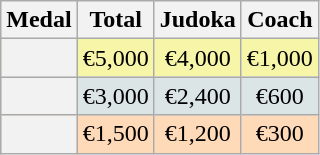<table class=wikitable style="text-align:center;">
<tr>
<th>Medal</th>
<th>Total</th>
<th>Judoka</th>
<th>Coach</th>
</tr>
<tr bgcolor=F7F6A8>
<th></th>
<td>€5,000</td>
<td>€4,000</td>
<td>€1,000</td>
</tr>
<tr bgcolor=DCE5E5>
<th></th>
<td>€3,000</td>
<td>€2,400</td>
<td>€600</td>
</tr>
<tr bgcolor=FFDAB9>
<th></th>
<td>€1,500</td>
<td>€1,200</td>
<td>€300</td>
</tr>
</table>
